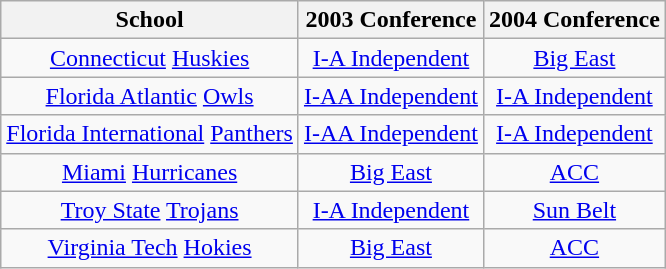<table class="wikitable sortable">
<tr>
<th>School</th>
<th>2003 Conference</th>
<th>2004 Conference</th>
</tr>
<tr style="text-align:center;">
<td><a href='#'>Connecticut</a> <a href='#'>Huskies</a></td>
<td><a href='#'>I-A Independent</a></td>
<td><a href='#'>Big East</a></td>
</tr>
<tr style="text-align:center;">
<td><a href='#'>Florida Atlantic</a> <a href='#'>Owls</a></td>
<td><a href='#'>I-AA Independent</a></td>
<td><a href='#'>I-A Independent</a></td>
</tr>
<tr style="text-align:center;">
<td><a href='#'>Florida International</a> <a href='#'>Panthers</a></td>
<td><a href='#'>I-AA Independent</a></td>
<td><a href='#'>I-A Independent</a></td>
</tr>
<tr style="text-align:center;">
<td><a href='#'>Miami</a> <a href='#'>Hurricanes</a></td>
<td><a href='#'>Big East</a></td>
<td><a href='#'>ACC</a></td>
</tr>
<tr style="text-align:center;">
<td><a href='#'>Troy State</a> <a href='#'>Trojans</a></td>
<td><a href='#'>I-A Independent</a></td>
<td><a href='#'>Sun Belt</a></td>
</tr>
<tr style="text-align:center;">
<td><a href='#'>Virginia Tech</a> <a href='#'>Hokies</a></td>
<td><a href='#'>Big East</a></td>
<td><a href='#'>ACC</a></td>
</tr>
</table>
